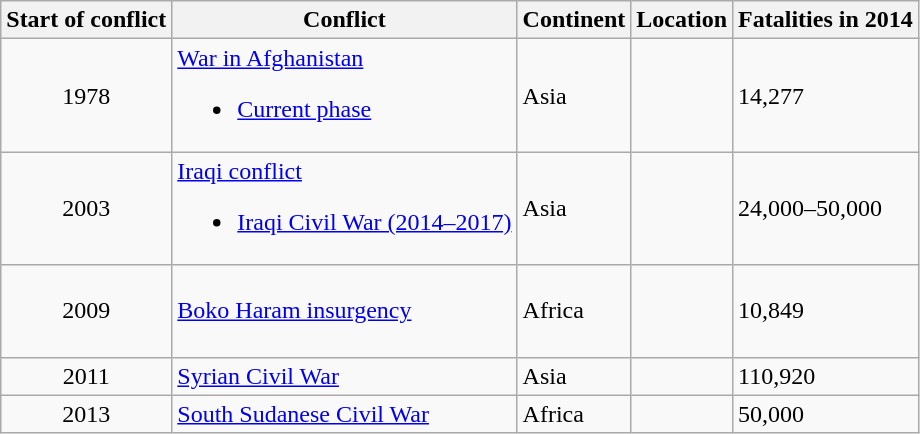<table class="wikitable sortable">
<tr>
<th>Start of conflict</th>
<th>Conflict</th>
<th>Continent</th>
<th>Location</th>
<th data-sort-type="number">Fatalities in 2014</th>
</tr>
<tr>
<td align=center>1978</td>
<td><a href='#'>War in Afghanistan</a><br><ul><li><a href='#'>Current phase</a></li></ul></td>
<td>Asia</td>
<td></td>
<td> 14,277</td>
</tr>
<tr>
<td align=center>2003</td>
<td><a href='#'>Iraqi conflict</a><br><ul><li><a href='#'>Iraqi Civil War (2014–2017)</a></li></ul></td>
<td>Asia</td>
<td></td>
<td>  24,000–50,000</td>
</tr>
<tr>
<td align=center>2009</td>
<td><a href='#'>Boko Haram insurgency</a></td>
<td>Africa</td>
<td><br><br><br></td>
<td> 10,849</td>
</tr>
<tr>
<td align=center>2011</td>
<td><a href='#'>Syrian Civil War</a></td>
<td>Asia</td>
<td></td>
<td> 110,920</td>
</tr>
<tr>
<td align=center>2013</td>
<td><a href='#'>South Sudanese Civil War</a></td>
<td>Africa</td>
<td></td>
<td> 50,000</td>
</tr>
</table>
